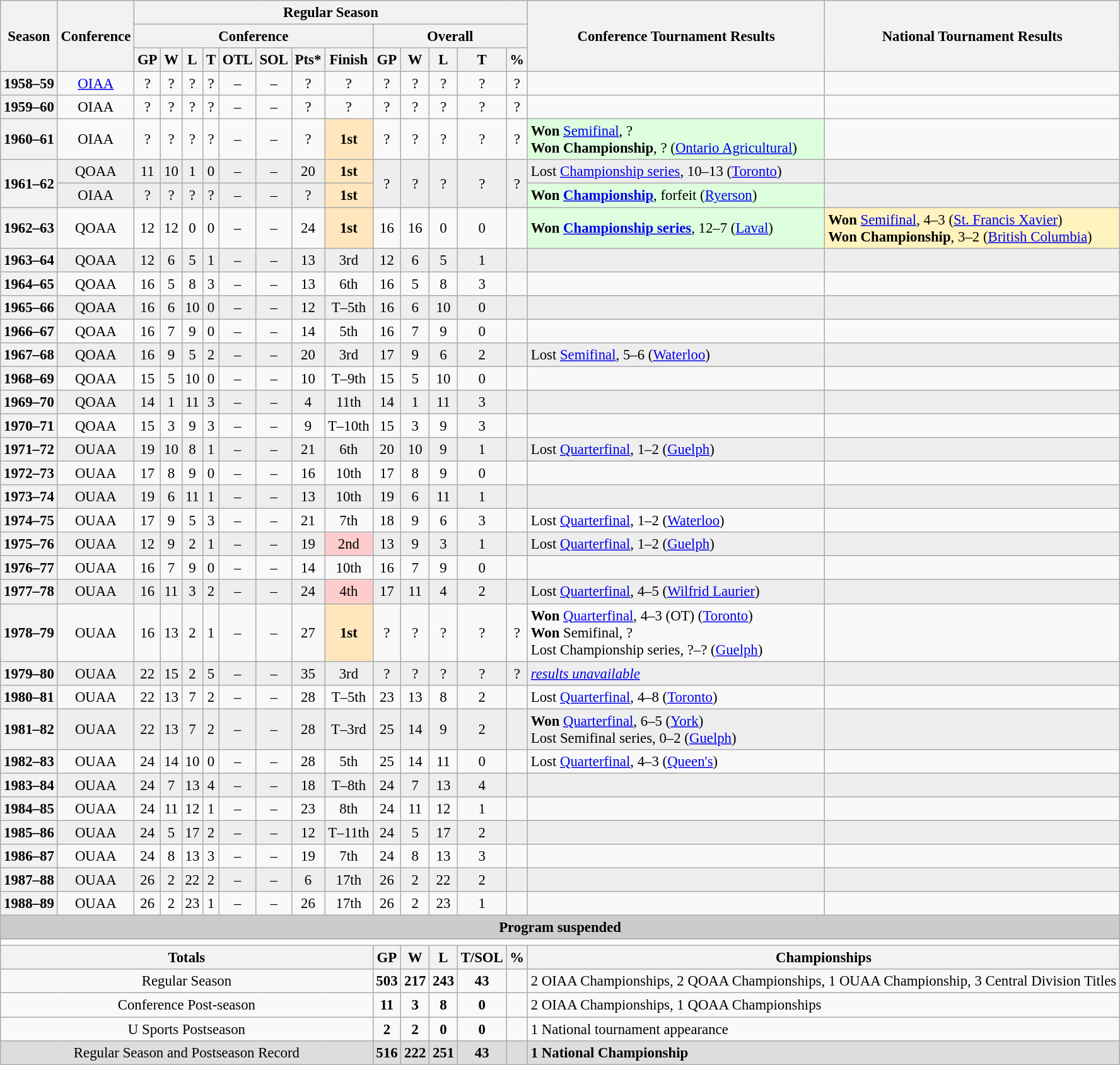<table class="wikitable" style="text-align: center; font-size: 95%">
<tr>
<th rowspan="3">Season</th>
<th rowspan="3">Conference</th>
<th colspan="13">Regular Season</th>
<th rowspan="3">Conference Tournament Results</th>
<th rowspan="3">National Tournament Results</th>
</tr>
<tr>
<th colspan="8">Conference</th>
<th colspan="5">Overall</th>
</tr>
<tr>
<th>GP</th>
<th>W</th>
<th>L</th>
<th>T</th>
<th>OTL</th>
<th>SOL</th>
<th>Pts*</th>
<th>Finish</th>
<th>GP</th>
<th>W</th>
<th>L</th>
<th>T</th>
<th>%</th>
</tr>
<tr>
<th>1958–59</th>
<td><a href='#'>OIAA</a></td>
<td>?</td>
<td>?</td>
<td>?</td>
<td>?</td>
<td>–</td>
<td>–</td>
<td>?</td>
<td>?</td>
<td>?</td>
<td>?</td>
<td>?</td>
<td>?</td>
<td>?</td>
<td align="left"></td>
<td align="left"></td>
</tr>
<tr>
<th>1959–60</th>
<td>OIAA</td>
<td>?</td>
<td>?</td>
<td>?</td>
<td>?</td>
<td>–</td>
<td>–</td>
<td>?</td>
<td>?</td>
<td>?</td>
<td>?</td>
<td>?</td>
<td>?</td>
<td>?</td>
<td align="left"></td>
<td align="left"></td>
</tr>
<tr>
<th>1960–61</th>
<td>OIAA</td>
<td>?</td>
<td>?</td>
<td>?</td>
<td>?</td>
<td>–</td>
<td>–</td>
<td>?</td>
<td style="background: #FFE6BD;"><strong>1st</strong></td>
<td>?</td>
<td>?</td>
<td>?</td>
<td>?</td>
<td>?</td>
<td bgcolor=ddffdd align="left"><strong>Won</strong> <a href='#'>Semifinal</a>, ?<br><strong>Won Championship</strong>, ? (<a href='#'>Ontario Agricultural</a>)</td>
<td align="left"></td>
</tr>
<tr bgcolor=eeeeee>
<th rowspan=2>1961–62</th>
<td>QOAA</td>
<td>11</td>
<td>10</td>
<td>1</td>
<td>0</td>
<td>–</td>
<td>–</td>
<td>20</td>
<td style="background: #FFE6BD;"><strong>1st</strong></td>
<td rowspan=2>?</td>
<td rowspan=2>?</td>
<td rowspan=2>?</td>
<td rowspan=2>?</td>
<td rowspan=2>?</td>
<td align="left">Lost <a href='#'>Championship series</a>, 10–13 (<a href='#'>Toronto</a>)</td>
<td align="left"></td>
</tr>
<tr bgcolor=eeeeee>
<td>OIAA</td>
<td>?</td>
<td>?</td>
<td>?</td>
<td>?</td>
<td>–</td>
<td>–</td>
<td>?</td>
<td style="background: #FFE6BD;"><strong>1st</strong></td>
<td bgcolor=ddffdd align="left"><strong>Won <a href='#'>Championship</a></strong>, forfeit (<a href='#'>Ryerson</a>)</td>
<td align="left"></td>
</tr>
<tr>
<th>1962–63</th>
<td>QOAA</td>
<td>12</td>
<td>12</td>
<td>0</td>
<td>0</td>
<td>–</td>
<td>–</td>
<td>24</td>
<td style="background: #FFE6BD;"><strong>1st</strong></td>
<td>16</td>
<td>16</td>
<td>0</td>
<td>0</td>
<td></td>
<td bgcolor=ddffdd align="left"><strong>Won <a href='#'>Championship series</a></strong>, 12–7 (<a href='#'>Laval</a>)</td>
<td bgcolor=FFF3BF align="left"><strong>Won</strong> <a href='#'>Semifinal</a>, 4–3 (<a href='#'>St. Francis Xavier</a>)<br><strong>Won Championship</strong>, 3–2 (<a href='#'>British Columbia</a>)</td>
</tr>
<tr bgcolor=eeeeee>
<th>1963–64</th>
<td>QOAA</td>
<td>12</td>
<td>6</td>
<td>5</td>
<td>1</td>
<td>–</td>
<td>–</td>
<td>13</td>
<td>3rd</td>
<td>12</td>
<td>6</td>
<td>5</td>
<td>1</td>
<td></td>
<td align="left"></td>
<td align="left"></td>
</tr>
<tr>
<th>1964–65</th>
<td>QOAA</td>
<td>16</td>
<td>5</td>
<td>8</td>
<td>3</td>
<td>–</td>
<td>–</td>
<td>13</td>
<td>6th</td>
<td>16</td>
<td>5</td>
<td>8</td>
<td>3</td>
<td></td>
<td align="left"></td>
<td align="left"></td>
</tr>
<tr bgcolor=eeeeee>
<th>1965–66</th>
<td>QOAA</td>
<td>16</td>
<td>6</td>
<td>10</td>
<td>0</td>
<td>–</td>
<td>–</td>
<td>12</td>
<td>T–5th</td>
<td>16</td>
<td>6</td>
<td>10</td>
<td>0</td>
<td></td>
<td align="left"></td>
<td align="left"></td>
</tr>
<tr>
<th>1966–67</th>
<td>QOAA</td>
<td>16</td>
<td>7</td>
<td>9</td>
<td>0</td>
<td>–</td>
<td>–</td>
<td>14</td>
<td>5th</td>
<td>16</td>
<td>7</td>
<td>9</td>
<td>0</td>
<td></td>
<td align="left"></td>
<td align="left"></td>
</tr>
<tr bgcolor=eeeeee>
<th>1967–68</th>
<td>QOAA</td>
<td>16</td>
<td>9</td>
<td>5</td>
<td>2</td>
<td>–</td>
<td>–</td>
<td>20</td>
<td>3rd</td>
<td>17</td>
<td>9</td>
<td>6</td>
<td>2</td>
<td></td>
<td align="left">Lost <a href='#'>Semifinal</a>, 5–6 (<a href='#'>Waterloo</a>)</td>
<td align="left"></td>
</tr>
<tr>
<th>1968–69</th>
<td>QOAA</td>
<td>15</td>
<td>5</td>
<td>10</td>
<td>0</td>
<td>–</td>
<td>–</td>
<td>10</td>
<td>T–9th</td>
<td>15</td>
<td>5</td>
<td>10</td>
<td>0</td>
<td></td>
<td align="left"></td>
<td align="left"></td>
</tr>
<tr bgcolor=eeeeee>
<th>1969–70</th>
<td>QOAA</td>
<td>14</td>
<td>1</td>
<td>11</td>
<td>3</td>
<td>–</td>
<td>–</td>
<td>4</td>
<td>11th</td>
<td>14</td>
<td>1</td>
<td>11</td>
<td>3</td>
<td></td>
<td align="left"></td>
<td align="left"></td>
</tr>
<tr>
<th>1970–71</th>
<td>QOAA</td>
<td>15</td>
<td>3</td>
<td>9</td>
<td>3</td>
<td>–</td>
<td>–</td>
<td>9</td>
<td>T–10th</td>
<td>15</td>
<td>3</td>
<td>9</td>
<td>3</td>
<td></td>
<td align="left"></td>
<td align="left"></td>
</tr>
<tr bgcolor=eeeeee>
<th>1971–72</th>
<td>OUAA</td>
<td>19</td>
<td>10</td>
<td>8</td>
<td>1</td>
<td>–</td>
<td>–</td>
<td>21</td>
<td>6th</td>
<td>20</td>
<td>10</td>
<td>9</td>
<td>1</td>
<td></td>
<td align="left">Lost <a href='#'>Quarterfinal</a>, 1–2 (<a href='#'>Guelph</a>)</td>
<td align="left"></td>
</tr>
<tr>
<th>1972–73</th>
<td>OUAA</td>
<td>17</td>
<td>8</td>
<td>9</td>
<td>0</td>
<td>–</td>
<td>–</td>
<td>16</td>
<td>10th</td>
<td>17</td>
<td>8</td>
<td>9</td>
<td>0</td>
<td></td>
<td align="left"></td>
<td align="left"></td>
</tr>
<tr bgcolor=eeeeee>
<th>1973–74</th>
<td>OUAA</td>
<td>19</td>
<td>6</td>
<td>11</td>
<td>1</td>
<td>–</td>
<td>–</td>
<td>13</td>
<td>10th</td>
<td>19</td>
<td>6</td>
<td>11</td>
<td>1</td>
<td></td>
<td align="left"></td>
<td align="left"></td>
</tr>
<tr>
<th>1974–75</th>
<td>OUAA</td>
<td>17</td>
<td>9</td>
<td>5</td>
<td>3</td>
<td>–</td>
<td>–</td>
<td>21</td>
<td>7th</td>
<td>18</td>
<td>9</td>
<td>6</td>
<td>3</td>
<td></td>
<td align="left">Lost <a href='#'>Quarterfinal</a>, 1–2 (<a href='#'>Waterloo</a>)</td>
<td align="left"></td>
</tr>
<tr bgcolor=eeeeee>
<th>1975–76</th>
<td>OUAA</td>
<td>12</td>
<td>9</td>
<td>2</td>
<td>1</td>
<td>–</td>
<td>–</td>
<td>19</td>
<td bgcolor=ffcccc>2nd</td>
<td>13</td>
<td>9</td>
<td>3</td>
<td>1</td>
<td></td>
<td align="left">Lost <a href='#'>Quarterfinal</a>, 1–2 (<a href='#'>Guelph</a>)</td>
<td align="left"></td>
</tr>
<tr>
<th>1976–77</th>
<td>OUAA</td>
<td>16</td>
<td>7</td>
<td>9</td>
<td>0</td>
<td>–</td>
<td>–</td>
<td>14</td>
<td>10th</td>
<td>16</td>
<td>7</td>
<td>9</td>
<td>0</td>
<td></td>
<td align="left"></td>
<td align="left"></td>
</tr>
<tr bgcolor=eeeeee>
<th>1977–78</th>
<td>OUAA</td>
<td>16</td>
<td>11</td>
<td>3</td>
<td>2</td>
<td>–</td>
<td>–</td>
<td>24</td>
<td bgcolor=ffcccc>4th</td>
<td>17</td>
<td>11</td>
<td>4</td>
<td>2</td>
<td></td>
<td align="left">Lost <a href='#'>Quarterfinal</a>, 4–5 (<a href='#'>Wilfrid Laurier</a>)</td>
<td align="left"></td>
</tr>
<tr>
<th>1978–79</th>
<td>OUAA</td>
<td>16</td>
<td>13</td>
<td>2</td>
<td>1</td>
<td>–</td>
<td>–</td>
<td>27</td>
<td style="background: #FFE6BD;"><strong>1st</strong></td>
<td>?</td>
<td>?</td>
<td>?</td>
<td>?</td>
<td>?</td>
<td align="left"><strong>Won</strong> <a href='#'>Quarterfinal</a>, 4–3 (OT) (<a href='#'>Toronto</a>)<br><strong>Won</strong> Semifinal, ?<br>Lost Championship series, ?–? (<a href='#'>Guelph</a>)</td>
<td align="left"></td>
</tr>
<tr bgcolor=eeeeee>
<th>1979–80</th>
<td>OUAA</td>
<td>22</td>
<td>15</td>
<td>2</td>
<td>5</td>
<td>–</td>
<td>–</td>
<td>35</td>
<td>3rd</td>
<td>?</td>
<td>?</td>
<td>?</td>
<td>?</td>
<td>?</td>
<td align="left"><em><a href='#'>results unavailable</a></em></td>
<td align="left"></td>
</tr>
<tr>
<th>1980–81</th>
<td>OUAA</td>
<td>22</td>
<td>13</td>
<td>7</td>
<td>2</td>
<td>–</td>
<td>–</td>
<td>28</td>
<td>T–5th</td>
<td>23</td>
<td>13</td>
<td>8</td>
<td>2</td>
<td></td>
<td align="left">Lost <a href='#'>Quarterfinal</a>, 4–8 (<a href='#'>Toronto</a>)</td>
<td align="left"></td>
</tr>
<tr bgcolor=eeeeee>
<th>1981–82</th>
<td>OUAA</td>
<td>22</td>
<td>13</td>
<td>7</td>
<td>2</td>
<td>–</td>
<td>–</td>
<td>28</td>
<td>T–3rd</td>
<td>25</td>
<td>14</td>
<td>9</td>
<td>2</td>
<td></td>
<td align="left"><strong>Won</strong> <a href='#'>Quarterfinal</a>, 6–5 (<a href='#'>York</a>)<br>Lost Semifinal series, 0–2 (<a href='#'>Guelph</a>)</td>
<td align="left"></td>
</tr>
<tr>
<th>1982–83</th>
<td>OUAA</td>
<td>24</td>
<td>14</td>
<td>10</td>
<td>0</td>
<td>–</td>
<td>–</td>
<td>28</td>
<td>5th</td>
<td>25</td>
<td>14</td>
<td>11</td>
<td>0</td>
<td></td>
<td align="left">Lost <a href='#'>Quarterfinal</a>, 4–3 (<a href='#'>Queen's</a>)</td>
<td align="left"></td>
</tr>
<tr bgcolor=eeeeee>
<th>1983–84</th>
<td>OUAA</td>
<td>24</td>
<td>7</td>
<td>13</td>
<td>4</td>
<td>–</td>
<td>–</td>
<td>18</td>
<td>T–8th</td>
<td>24</td>
<td>7</td>
<td>13</td>
<td>4</td>
<td></td>
<td align="left"></td>
<td align="left"></td>
</tr>
<tr>
<th>1984–85</th>
<td>OUAA</td>
<td>24</td>
<td>11</td>
<td>12</td>
<td>1</td>
<td>–</td>
<td>–</td>
<td>23</td>
<td>8th</td>
<td>24</td>
<td>11</td>
<td>12</td>
<td>1</td>
<td></td>
<td align="left"></td>
<td align="left"></td>
</tr>
<tr bgcolor=eeeeee>
<th>1985–86</th>
<td>OUAA</td>
<td>24</td>
<td>5</td>
<td>17</td>
<td>2</td>
<td>–</td>
<td>–</td>
<td>12</td>
<td>T–11th</td>
<td>24</td>
<td>5</td>
<td>17</td>
<td>2</td>
<td></td>
<td align="left"></td>
<td align="left"></td>
</tr>
<tr>
<th>1986–87</th>
<td>OUAA</td>
<td>24</td>
<td>8</td>
<td>13</td>
<td>3</td>
<td>–</td>
<td>–</td>
<td>19</td>
<td>7th</td>
<td>24</td>
<td>8</td>
<td>13</td>
<td>3</td>
<td></td>
<td align="left"></td>
<td align="left"></td>
</tr>
<tr bgcolor=eeeeee>
<th>1987–88</th>
<td>OUAA</td>
<td>26</td>
<td>2</td>
<td>22</td>
<td>2</td>
<td>–</td>
<td>–</td>
<td>6</td>
<td>17th</td>
<td>26</td>
<td>2</td>
<td>22</td>
<td>2</td>
<td></td>
<td align="left"></td>
<td align="left"></td>
</tr>
<tr>
<th>1988–89</th>
<td>OUAA</td>
<td>26</td>
<td>2</td>
<td>23</td>
<td>1</td>
<td>–</td>
<td>–</td>
<td>26</td>
<td>17th</td>
<td>26</td>
<td>2</td>
<td>23</td>
<td>1</td>
<td></td>
<td align="left"></td>
<td align="left"></td>
</tr>
<tr>
<td bgcolor=cccccc colspan="18"><strong>Program suspended</strong></td>
</tr>
<tr>
</tr>
<tr ->
</tr>
<tr>
<td colspan="17" style="background:#fff;"></td>
</tr>
<tr>
<th colspan="10">Totals</th>
<th>GP</th>
<th>W</th>
<th>L</th>
<th>T/SOL</th>
<th>%</th>
<th colspan="2">Championships</th>
</tr>
<tr>
<td colspan="10">Regular Season</td>
<td><strong>503</strong></td>
<td><strong>217</strong></td>
<td><strong>243</strong></td>
<td><strong>43</strong></td>
<td><strong></strong></td>
<td colspan="2" align="left">2 OIAA Championships, 2 QOAA Championships, 1 OUAA Championship, 3 Central Division Titles</td>
</tr>
<tr>
<td colspan="10">Conference Post-season</td>
<td><strong>11</strong></td>
<td><strong>3</strong></td>
<td><strong>8</strong></td>
<td><strong>0</strong></td>
<td><strong></strong></td>
<td colspan="2" align="left">2 OIAA Championships, 1 QOAA Championships</td>
</tr>
<tr>
<td colspan="10">U Sports Postseason</td>
<td><strong>2</strong></td>
<td><strong>2</strong></td>
<td><strong>0</strong></td>
<td><strong>0</strong></td>
<td><strong></strong></td>
<td colspan="2" align="left">1 National tournament appearance</td>
</tr>
<tr bgcolor=dddddd>
<td colspan="10">Regular Season and Postseason Record</td>
<td><strong>516</strong></td>
<td><strong>222</strong></td>
<td><strong>251</strong></td>
<td><strong>43</strong></td>
<td><strong></strong></td>
<td colspan="2" align="left"><strong>1 National Championship</strong></td>
</tr>
</table>
